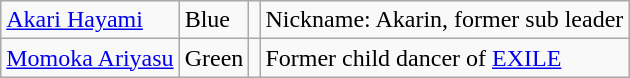<table class="wikitable" style="text-align:left">
<tr>
<td><a href='#'>Akari Hayami</a></td>
<td> Blue</td>
<td></td>
<td>Nickname: Akarin, former sub leader</td>
</tr>
<tr>
<td><a href='#'>Momoka Ariyasu</a></td>
<td> Green</td>
<td></td>
<td>Former child dancer of <a href='#'>EXILE</a></td>
</tr>
</table>
